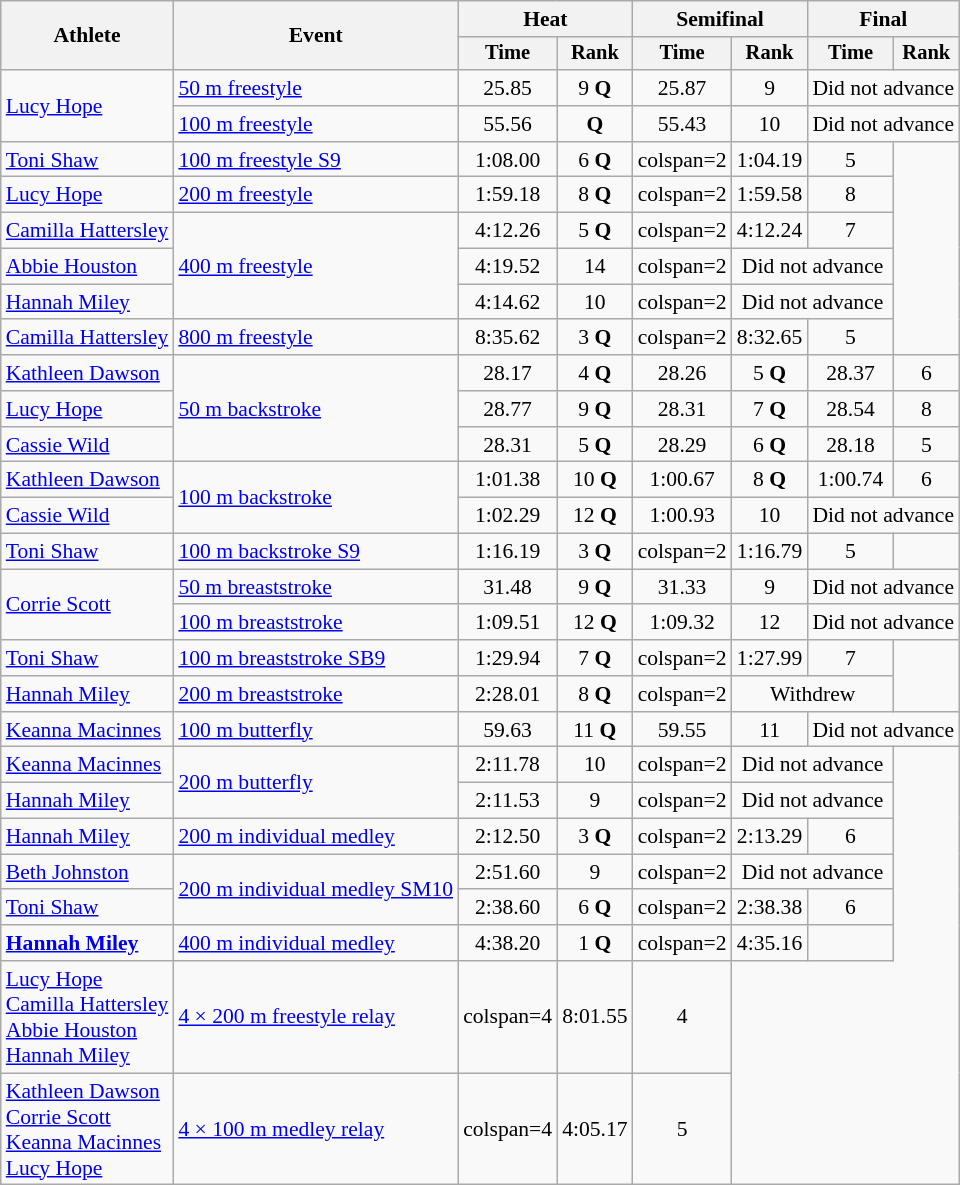<table class=wikitable style=font-size:90%>
<tr>
<th rowspan=2>Athlete</th>
<th rowspan=2>Event</th>
<th colspan=2>Heat</th>
<th colspan=2>Semifinal</th>
<th colspan=2>Final</th>
</tr>
<tr style=font-size:95%>
<th>Time</th>
<th>Rank</th>
<th>Time</th>
<th>Rank</th>
<th>Time</th>
<th>Rank</th>
</tr>
<tr align=center>
<td style="text-align:left;" rowspan="2"><a href='#'>Lucy Hope</a></td>
<td align=left><a href='#'>50 m freestyle</a></td>
<td>25.85</td>
<td>9 <strong>Q</strong></td>
<td>25.87</td>
<td>9</td>
<td colspan=2>Did not advance</td>
</tr>
<tr align=center>
<td align=left><a href='#'>100 m freestyle</a></td>
<td>55.56</td>
<td><strong>Q</strong></td>
<td>55.43</td>
<td>10</td>
<td colspan=2>Did not advance</td>
</tr>
<tr align=center>
<td align=left><a href='#'>Toni Shaw</a></td>
<td align=left><a href='#'>100 m freestyle S9</a></td>
<td>1:08.00</td>
<td>6 <strong>Q</strong></td>
<td>colspan=2 </td>
<td>1:04.19</td>
<td>5</td>
</tr>
<tr align=center>
<td align=left><a href='#'>Lucy Hope</a></td>
<td align=left><a href='#'>200 m freestyle</a></td>
<td>1:59.18</td>
<td>8 <strong>Q</strong></td>
<td>colspan=2 </td>
<td>1:59.58</td>
<td>8</td>
</tr>
<tr align=center>
<td align=left><a href='#'>Camilla Hattersley</a></td>
<td style="text-align:left;" rowspan="3"><a href='#'>400 m freestyle</a></td>
<td>4:12.26</td>
<td>5 <strong>Q</strong></td>
<td>colspan=2 </td>
<td>4:12.24</td>
<td>7</td>
</tr>
<tr align=center>
<td align=left><a href='#'>Abbie Houston</a></td>
<td>4:19.52</td>
<td>14</td>
<td>colspan=2 </td>
<td colspan=2>Did not advance</td>
</tr>
<tr align=center>
<td align=left><a href='#'>Hannah Miley</a></td>
<td>4:14.62</td>
<td>10</td>
<td>colspan=2 </td>
<td colspan=2>Did not advance</td>
</tr>
<tr align=center>
<td align=left><a href='#'>Camilla Hattersley</a></td>
<td align=left><a href='#'>800 m freestyle</a></td>
<td>8:35.62</td>
<td>3 <strong>Q</strong></td>
<td>colspan=2 </td>
<td>8:32.65</td>
<td>5</td>
</tr>
<tr align=center>
<td align=left><a href='#'>Kathleen Dawson</a></td>
<td style="text-align:left;" rowspan="3"><a href='#'>50 m backstroke</a></td>
<td>28.17</td>
<td>4 <strong>Q</strong></td>
<td>28.26</td>
<td>5 <strong>Q</strong></td>
<td>28.37</td>
<td>6</td>
</tr>
<tr align=center>
<td align=left><a href='#'>Lucy Hope</a></td>
<td>28.77</td>
<td>9 <strong>Q</strong></td>
<td>28.31</td>
<td>7 <strong>Q</strong></td>
<td>28.54</td>
<td>8</td>
</tr>
<tr align=center>
<td align=left><a href='#'>Cassie Wild</a></td>
<td>28.31</td>
<td>5 <strong>Q</strong></td>
<td>28.29</td>
<td>6 <strong>Q</strong></td>
<td>28.18</td>
<td>5</td>
</tr>
<tr align=center>
<td align=left><a href='#'>Kathleen Dawson</a></td>
<td style="text-align:left;" rowspan="2"><a href='#'>100 m backstroke</a></td>
<td>1:01.38</td>
<td>10 <strong>Q</strong></td>
<td>1:00.67</td>
<td>8 <strong>Q</strong></td>
<td>1:00.74</td>
<td>6</td>
</tr>
<tr align=center>
<td align=left><a href='#'>Cassie Wild</a></td>
<td>1:02.29</td>
<td>12 <strong>Q</strong></td>
<td>1:00.93</td>
<td>10</td>
<td colspan=2>Did not advance</td>
</tr>
<tr align=center>
<td align=left><a href='#'>Toni Shaw</a></td>
<td align=left><a href='#'>100 m backstroke S9</a></td>
<td>1:16.19</td>
<td>3 <strong>Q</strong></td>
<td>colspan=2 </td>
<td>1:16.79</td>
<td>5</td>
</tr>
<tr align=center>
<td style="text-align:left;" rowspan="2"><a href='#'>Corrie Scott</a></td>
<td align=left><a href='#'>50 m breaststroke</a></td>
<td>31.48</td>
<td>9 <strong>Q</strong></td>
<td>31.33</td>
<td>9</td>
<td colspan=2>Did not advance</td>
</tr>
<tr align=center>
<td align=left><a href='#'>100 m breaststroke</a></td>
<td>1:09.51</td>
<td>12 <strong>Q</strong></td>
<td>1:09.32</td>
<td>12</td>
<td colspan=2>Did not advance</td>
</tr>
<tr align=center>
<td align=left><a href='#'>Toni Shaw</a></td>
<td align=left><a href='#'>100 m breaststroke SB9</a></td>
<td>1:29.94</td>
<td>7 <strong>Q</strong></td>
<td>colspan=2 </td>
<td>1:27.99</td>
<td>7</td>
</tr>
<tr align=center>
<td align=left><a href='#'>Hannah Miley</a></td>
<td style="text-align:left;"><a href='#'>200 m breaststroke</a></td>
<td>2:28.01</td>
<td>8 <strong>Q</strong></td>
<td>colspan=2 </td>
<td colspan=2>Withdrew</td>
</tr>
<tr align=center>
<td align=left><a href='#'>Keanna Macinnes</a></td>
<td align=left><a href='#'>100 m butterfly</a></td>
<td>59.63</td>
<td>11 <strong>Q</strong></td>
<td>59.55</td>
<td>11</td>
<td colspan=2>Did not advance</td>
</tr>
<tr align=center>
<td align=left><a href='#'>Keanna Macinnes</a></td>
<td style="text-align:left;" rowspan="2"><a href='#'>200 m butterfly</a></td>
<td>2:11.78</td>
<td>10</td>
<td>colspan=2 </td>
<td colspan=2>Did not advance</td>
</tr>
<tr align=center>
<td align=left><a href='#'>Hannah Miley</a></td>
<td>2:11.53</td>
<td>9</td>
<td>colspan=2 </td>
<td colspan=2>Did not advance</td>
</tr>
<tr align=center>
<td align=left><a href='#'>Hannah Miley</a></td>
<td align=left><a href='#'>200 m individual medley</a></td>
<td>2:12.50</td>
<td>3 <strong>Q</strong></td>
<td>colspan=2 </td>
<td>2:13.29</td>
<td>6</td>
</tr>
<tr align=center>
<td align=left><a href='#'>Beth Johnston</a></td>
<td style="text-align:left;" rowspan="2"><a href='#'>200 m individual medley SM10</a></td>
<td>2:51.60</td>
<td>9</td>
<td>colspan=2 </td>
<td colspan=2>Did not advance</td>
</tr>
<tr align=center>
<td align=left><a href='#'>Toni Shaw</a></td>
<td>2:38.60</td>
<td>6 <strong>Q</strong></td>
<td>colspan=2 </td>
<td>2:38.38</td>
<td>6</td>
</tr>
<tr align=center>
<td align=left><strong><a href='#'>Hannah Miley</a></strong></td>
<td align=left><a href='#'>400 m individual medley</a></td>
<td>4:38.20</td>
<td>1 <strong>Q</strong></td>
<td>colspan=2 </td>
<td>4:35.16</td>
<td></td>
</tr>
<tr align=center>
<td align=left><a href='#'>Lucy Hope</a><br><a href='#'>Camilla Hattersley</a><br><a href='#'>Abbie Houston</a><br><a href='#'>Hannah Miley</a></td>
<td align=left><a href='#'>4 × 200 m freestyle relay</a></td>
<td>colspan=4 </td>
<td>8:01.55</td>
<td>4</td>
</tr>
<tr align=center>
<td align=left><a href='#'>Kathleen Dawson</a><br><a href='#'>Corrie Scott</a><br><a href='#'>Keanna Macinnes</a><br><a href='#'>Lucy Hope</a></td>
<td align=left><a href='#'>4 × 100 m medley relay</a></td>
<td>colspan=4 </td>
<td>4:05.17</td>
<td>5</td>
</tr>
</table>
